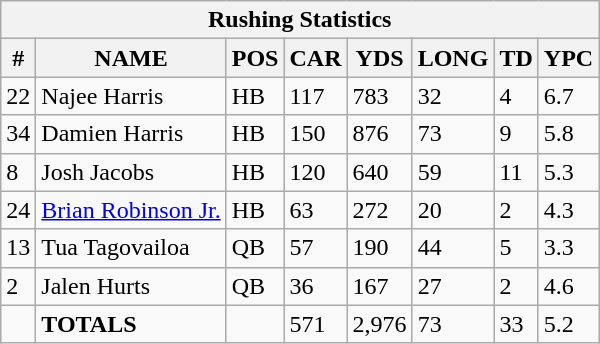<table class="wikitable sortable collapsible collapsed">
<tr>
<th colspan="8">Rushing Statistics</th>
</tr>
<tr>
<th>#</th>
<th>NAME</th>
<th>POS</th>
<th>CAR</th>
<th>YDS</th>
<th>LONG</th>
<th>TD</th>
<th>YPC</th>
</tr>
<tr>
<td>22</td>
<td>Najee Harris</td>
<td>HB</td>
<td>117</td>
<td>783</td>
<td>32</td>
<td>4</td>
<td>6.7</td>
</tr>
<tr>
<td>34</td>
<td>Damien Harris</td>
<td>HB</td>
<td>150</td>
<td>876</td>
<td>73</td>
<td>9</td>
<td>5.8</td>
</tr>
<tr>
<td>8</td>
<td>Josh Jacobs</td>
<td>HB</td>
<td>120</td>
<td>640</td>
<td>59</td>
<td>11</td>
<td>5.3</td>
</tr>
<tr>
<td>24</td>
<td><a href='#'>Brian Robinson Jr.</a></td>
<td>HB</td>
<td>63</td>
<td>272</td>
<td>20</td>
<td>2</td>
<td>4.3</td>
</tr>
<tr>
<td>13</td>
<td>Tua Tagovailoa</td>
<td>QB</td>
<td>57</td>
<td>190</td>
<td>44</td>
<td>5</td>
<td>3.3</td>
</tr>
<tr>
<td>2</td>
<td>Jalen Hurts</td>
<td>QB</td>
<td>36</td>
<td>167</td>
<td>27</td>
<td>2</td>
<td>4.6</td>
</tr>
<tr>
<td></td>
<td><strong>TOTALS</strong></td>
<td></td>
<td>571</td>
<td>2,976</td>
<td>73</td>
<td>33</td>
<td>5.2</td>
</tr>
</table>
